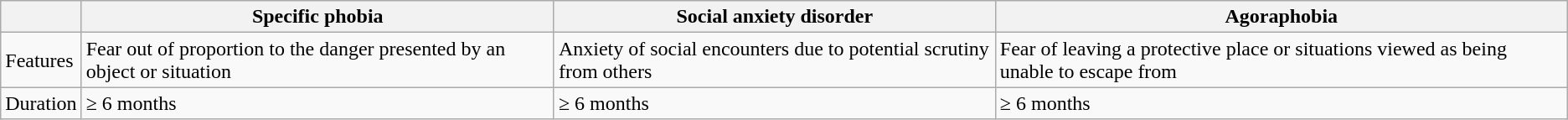<table class="wikitable">
<tr>
<th></th>
<th>Specific phobia</th>
<th>Social anxiety disorder</th>
<th>Agoraphobia</th>
</tr>
<tr>
<td>Features</td>
<td>Fear out of proportion to the danger presented by an object or situation</td>
<td>Anxiety of social encounters due to potential scrutiny from others</td>
<td>Fear of leaving a protective place or situations viewed as being unable to escape from</td>
</tr>
<tr>
<td>Duration</td>
<td>≥ 6 months</td>
<td>≥ 6 months</td>
<td>≥ 6 months</td>
</tr>
</table>
